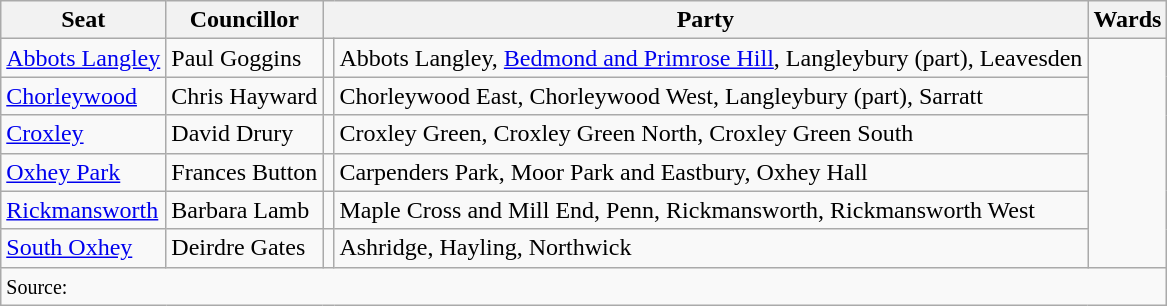<table class="wikitable sortable">
<tr>
<th>Seat</th>
<th>Councillor</th>
<th colspan=2>Party</th>
<th>Wards</th>
</tr>
<tr>
<td><a href='#'>Abbots Langley</a></td>
<td>Paul Goggins</td>
<td></td>
<td>Abbots Langley, <a href='#'>Bedmond and Primrose Hill</a>, Langleybury (part), Leavesden</td>
</tr>
<tr>
<td><a href='#'>Chorleywood</a></td>
<td>Chris Hayward</td>
<td></td>
<td>Chorleywood East, Chorleywood West, Langleybury (part), Sarratt</td>
</tr>
<tr>
<td><a href='#'>Croxley</a></td>
<td>David Drury</td>
<td></td>
<td>Croxley Green, Croxley Green North, Croxley Green South</td>
</tr>
<tr>
<td><a href='#'>Oxhey Park</a></td>
<td>Frances Button</td>
<td></td>
<td>Carpenders Park, Moor Park and Eastbury, Oxhey Hall</td>
</tr>
<tr>
<td><a href='#'>Rickmansworth</a></td>
<td>Barbara Lamb</td>
<td></td>
<td>Maple Cross and Mill End, Penn, Rickmansworth, Rickmansworth West</td>
</tr>
<tr>
<td><a href='#'>South Oxhey</a></td>
<td>Deirdre Gates</td>
<td></td>
<td>Ashridge, Hayling, Northwick</td>
</tr>
<tr>
<td colspan=5><small>Source: </small></td>
</tr>
</table>
